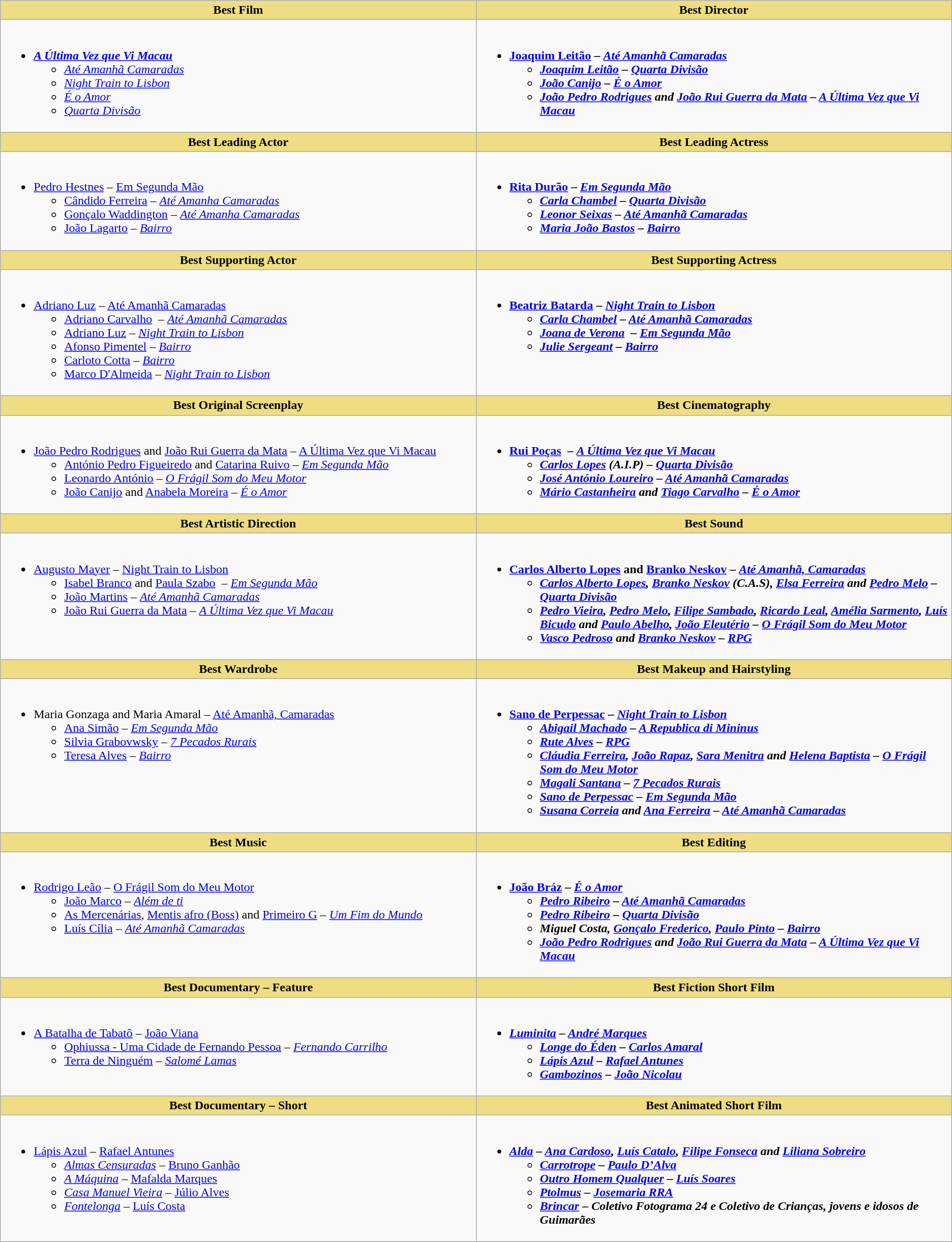<table class=wikitable>
<tr>
<th style="background:#EEDD82; width:50%">Best Film</th>
<th style="background:#EEDD82; width:50%">Best Director</th>
</tr>
<tr>
<td valign="top"><br><ul><li><strong><em><a href='#'>A Última Vez que Vi Macau</a></em></strong><ul><li><em><a href='#'>Até Amanhã Camaradas</a></em></li><li><em><a href='#'>Night Train to Lisbon</a></em></li><li><em><a href='#'>É o Amor</a></em></li><li><em><a href='#'>Quarta Divisão</a></em></li></ul></li></ul></td>
<td valign="top"><br><ul><li><strong><a href='#'>Joaquim Leitão</a> – <em><a href='#'>Até Amanhã Camaradas</a><strong><em><ul><li><a href='#'>Joaquim Leitão</a> – </em><a href='#'>Quarta Divisão</a><em></li><li><a href='#'>João Canijo</a> – </em><a href='#'>É o Amor</a><em></li><li><a href='#'>João Pedro Rodrigues</a> and <a href='#'>João Rui Guerra da Mata</a> – </em><a href='#'>A Última Vez que Vi Macau</a><em></li></ul></li></ul></td>
</tr>
<tr>
<th style="background:#EEDD82">Best Leading Actor</th>
<th style="background:#EEDD82">Best Leading Actress</th>
</tr>
<tr>
<td valign="top"><br><ul><li></strong><a href='#'>Pedro Hestnes</a> – </em><a href='#'>Em Segunda Mão</a></em></strong><ul><li><a href='#'>Cândido Ferreira</a> – <em><a href='#'>Até Amanha Camaradas</a></em></li><li><a href='#'>Gonçalo Waddington</a> – <em><a href='#'>Até Amanha Camaradas</a></em></li><li><a href='#'>João Lagarto</a> – <em><a href='#'>Bairro</a></em></li></ul></li></ul></td>
<td valign="top"><br><ul><li><strong><a href='#'>Rita Durão</a> – <em><a href='#'>Em Segunda Mão</a><strong><em><ul><li><a href='#'>Carla Chambel</a> – </em><a href='#'>Quarta Divisão</a><em></li><li><a href='#'>Leonor Seixas</a> – </em><a href='#'>Até Amanhã Camaradas</a><em></li><li><a href='#'>Maria João Bastos</a> – </em><a href='#'>Bairro</a><em></li></ul></li></ul></td>
</tr>
<tr>
<th style="background:#EEDD82">Best Supporting Actor</th>
<th style="background:#EEDD82">Best Supporting Actress</th>
</tr>
<tr>
<td valign="top"><br><ul><li></strong><a href='#'>Adriano Luz</a> – </em><a href='#'>Até Amanhã Camaradas</a></em></strong><ul><li><a href='#'>Adriano Carvalho</a>  – <em><a href='#'>Até Amanhã Camaradas</a></em></li><li><a href='#'>Adriano Luz</a> – <em><a href='#'>Night Train to Lisbon</a></em></li><li><a href='#'>Afonso Pimentel</a> – <em><a href='#'>Bairro</a></em></li><li><a href='#'>Carloto Cotta</a> – <em><a href='#'>Bairro</a></em></li><li><a href='#'>Marco D'Almeida</a> – <em><a href='#'>Night Train to Lisbon</a></em></li></ul></li></ul></td>
<td valign="top"><br><ul><li><strong><a href='#'>Beatriz Batarda</a> – <em><a href='#'>Night Train to Lisbon</a><strong><em><ul><li><a href='#'>Carla Chambel</a> – </em><a href='#'>Até Amanhã Camaradas</a><em></li><li><a href='#'>Joana de Verona</a>  – </em><a href='#'>Em Segunda Mão</a><em></li><li><a href='#'>Julie Sergeant</a> – </em><a href='#'>Bairro</a><em></li></ul></li></ul></td>
</tr>
<tr>
<th style="background:#EEDD82">Best Original Screenplay</th>
<th style="background:#EEDD82">Best Cinematography</th>
</tr>
<tr>
<td valign="top"><br><ul><li></strong><a href='#'>João Pedro Rodrigues</a> and <a href='#'>João Rui Guerra da Mata</a> – </em><a href='#'>A Última Vez que Vi Macau</a></em></strong><ul><li><a href='#'>António Pedro Figueiredo</a> and <a href='#'>Catarina Ruivo</a> – <em><a href='#'>Em Segunda Mão</a></em></li><li><a href='#'>Leonardo António</a> – <em><a href='#'>O Frágil Som do Meu Motor</a></em></li><li><a href='#'>João Canijo</a> and <a href='#'>Anabela Moreira</a> – <em><a href='#'>É o Amor</a></em></li></ul></li></ul></td>
<td valign="top"><br><ul><li><strong><a href='#'>Rui Poças</a>  – <em><a href='#'>A Última Vez que Vi Macau</a><strong><em><ul><li><a href='#'>Carlos Lopes</a> (A.I.P) – </em><a href='#'>Quarta Divisão</a><em></li><li><a href='#'>José António Loureiro</a> – </em><a href='#'>Até Amanhã Camaradas</a><em></li><li><a href='#'>Mário Castanheira</a> and <a href='#'>Tiago Carvalho</a> – </em><a href='#'>É o Amor</a><em></li></ul></li></ul></td>
</tr>
<tr>
<th style="background:#EEDD82">Best Artistic Direction</th>
<th style="background:#EEDD82">Best Sound</th>
</tr>
<tr>
<td valign="top"><br><ul><li></strong><a href='#'>Augusto Mayer</a> – </em><a href='#'>Night Train to Lisbon</a></em></strong><ul><li><a href='#'>Isabel Branco</a> and <a href='#'>Paula Szabo</a>  – <em><a href='#'>Em Segunda Mão</a></em></li><li><a href='#'>João Martins</a> – <em><a href='#'>Até Amanhã Camaradas</a></em></li><li><a href='#'>João Rui Guerra da Mata</a> – <em><a href='#'>A Última Vez que Vi Macau</a></em></li></ul></li></ul></td>
<td valign="top"><br><ul><li><strong><a href='#'>Carlos Alberto Lopes</a> and <a href='#'>Branko Neskov</a> – <em><a href='#'>Até Amanhã, Camaradas</a><strong><em><ul><li><a href='#'>Carlos Alberto Lopes</a>, <a href='#'>Branko Neskov</a> (C.A.S), <a href='#'>Elsa Ferreira</a> and <a href='#'>Pedro Melo</a> – </em><a href='#'>Quarta Divisão</a><em></li><li><a href='#'>Pedro Vieira</a>, <a href='#'>Pedro Melo</a>, <a href='#'>Filipe Sambado</a>, <a href='#'>Ricardo Leal</a>, <a href='#'>Amélia Sarmento</a>, <a href='#'>Luís Bicudo</a> and <a href='#'>Paulo Abelho</a>, <a href='#'>João Eleutério</a> – </em><a href='#'>O Frágil Som do Meu Motor</a><em></li><li><a href='#'>Vasco Pedroso</a> and <a href='#'>Branko Neskov</a> – </em><a href='#'>RPG</a><em></li></ul></li></ul></td>
</tr>
<tr>
<th style="background:#EEDD82">Best Wardrobe</th>
<th style="background:#EEDD82">Best Makeup and Hairstyling</th>
</tr>
<tr>
<td valign="top"><br><ul><li></strong>Maria Gonzaga and Maria Amaral – </em><a href='#'>Até Amanhã, Camaradas</a></em></strong><ul><li><a href='#'>Ana Simão</a> – <em><a href='#'>Em Segunda Mão</a></em></li><li><a href='#'>Silvia Grabovwsky</a> – <em><a href='#'>7 Pecados Rurais</a></em></li><li><a href='#'>Teresa Alves</a> – <em><a href='#'>Bairro</a></em></li></ul></li></ul></td>
<td valign="top"><br><ul><li><strong><a href='#'>Sano de Perpessac</a> – <em><a href='#'>Night Train to Lisbon</a><strong><em><ul><li><a href='#'>Abigail Machado</a> – </em><a href='#'>A Republica di Mininus</a><em></li><li><a href='#'>Rute Alves</a> – </em><a href='#'>RPG</a><em></li><li><a href='#'>Cláudia Ferreira</a>, <a href='#'>João Rapaz</a>, <a href='#'>Sara Menitra</a> and <a href='#'>Helena Baptista</a> – </em><a href='#'>O Frágil Som do Meu Motor</a><em></li><li><a href='#'>Magali Santana</a> – </em><a href='#'>7 Pecados Rurais</a><em></li><li><a href='#'>Sano de Perpessac</a> – </em><a href='#'>Em Segunda Mão</a><em></li><li><a href='#'>Susana Correia</a> and <a href='#'>Ana Ferreira</a> – </em><a href='#'>Até Amanhã Camaradas</a><em></li></ul></li></ul></td>
</tr>
<tr>
<th style="background:#EEDD82">Best Music</th>
<th style="background:#EEDD82">Best Editing</th>
</tr>
<tr>
<td valign="top"><br><ul><li></strong><a href='#'>Rodrigo Leão</a> – </em><a href='#'>O Frágil Som do Meu Motor</a></em></strong><ul><li><a href='#'>João Marco</a> – <em><a href='#'>Além de ti</a></em></li><li><a href='#'>As Mercenárias</a>, <a href='#'>Mentis afro (Boss)</a> and <a href='#'>Primeiro G</a> – <em><a href='#'>Um Fim do Mundo</a></em></li><li><a href='#'>Luís Cília</a> – <em><a href='#'>Até Amanhã Camaradas</a></em></li></ul></li></ul></td>
<td valign="top"><br><ul><li><strong><a href='#'>João Bráz</a> – <em><a href='#'>É o Amor</a><strong><em><ul><li><a href='#'>Pedro Ribeiro</a> – </em><a href='#'>Até Amanhã Camaradas</a><em></li><li><a href='#'>Pedro Ribeiro</a> – </em><a href='#'>Quarta Divisão</a><em></li><li>Miguel Costa, <a href='#'>Gonçalo Frederico</a>, <a href='#'>Paulo Pinto</a> – </em><a href='#'>Bairro</a><em></li><li><a href='#'>João Pedro Rodrigues</a> and <a href='#'>João Rui Guerra da Mata</a> – </em><a href='#'>A Última Vez que Vi Macau</a><em></li></ul></li></ul></td>
</tr>
<tr>
<th style="background:#EEDD82">Best Documentary – Feature</th>
<th style="background:#EEDD82">Best Fiction Short Film</th>
</tr>
<tr>
<td valign="top"><br><ul><li></em></strong><a href='#'>A Batalha de Tabatô</a></em> – <a href='#'>João Viana</a></strong><ul><li><a href='#'>Ophiussa - Uma Cidade de Fernando Pessoa</a> – <em><a href='#'>Fernando Carrilho</a></em></li><li><a href='#'>Terra de Ninguém</a> – <em><a href='#'>Salomé Lamas</a></em></li></ul></li></ul></td>
<td valign="top"><br><ul><li><strong><em><a href='#'>Luminita</a><em> – <a href='#'>André Marques</a><strong><ul><li></em><a href='#'>Longe do Éden</a><em> – <a href='#'>Carlos Amaral</a></li><li></em><a href='#'>Lápis Azul</a><em> – <a href='#'>Rafael Antunes</a></li><li></em><a href='#'>Gambozinos</a><em> – <a href='#'>João Nicolau</a></li></ul></li></ul></td>
</tr>
<tr>
<th style="background:#EEDD82">Best Documentary – Short</th>
<th style="background:#EEDD82">Best Animated Short Film</th>
</tr>
<tr>
<td valign="top"><br><ul><li></em></strong><a href='#'>Lápis Azul</a></em> – <a href='#'>Rafael Antunes</a></strong><ul><li><em><a href='#'>Almas Censuradas</a></em> – <a href='#'>Bruno Ganhão</a></li><li><em><a href='#'>A Máquina</a></em> – <a href='#'>Mafalda Marques</a></li><li><em><a href='#'>Casa Manuel Vieira</a></em> – <a href='#'>Júlio Alves</a></li><li><em><a href='#'>Fontelonga</a></em> – <a href='#'>Luís Costa</a></li></ul></li></ul></td>
<td valign="top"><br><ul><li><strong><em><a href='#'>Alda</a><em> – <a href='#'>Ana Cardoso</a>, <a href='#'>Luís Catalo</a>, <a href='#'>Filipe Fonseca</a> and <a href='#'>Liliana Sobreiro</a><strong><ul><li></em><a href='#'>Carrotrope</a><em> – <a href='#'>Paulo D’Alva</a></li><li></em><a href='#'>Outro Homem Qualquer</a><em> – <a href='#'>Luís Soares</a></li><li></em><a href='#'>Ptolmus</a><em> – <a href='#'>Josemaria RRA</a></li><li></em><a href='#'>Brincar</a><em> – Coletivo Fotograma 24 e Coletivo de Crianças, jovens e idosos de Guimarães</li></ul></li></ul></td>
</tr>
</table>
